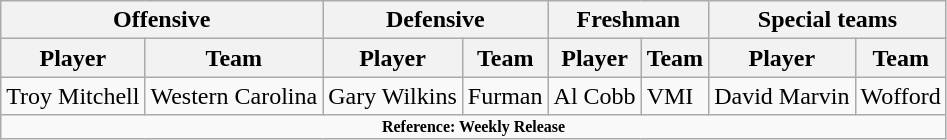<table class="wikitable" border="1">
<tr>
<th colspan="2">Offensive</th>
<th colspan="2">Defensive</th>
<th colspan="2">Freshman</th>
<th colspan="2">Special teams</th>
</tr>
<tr>
<th>Player</th>
<th>Team</th>
<th>Player</th>
<th>Team</th>
<th>Player</th>
<th>Team</th>
<th>Player</th>
<th>Team</th>
</tr>
<tr>
<td>Troy Mitchell</td>
<td>Western Carolina</td>
<td>Gary Wilkins</td>
<td>Furman</td>
<td>Al Cobb</td>
<td>VMI</td>
<td>David Marvin</td>
<td>Wofford</td>
</tr>
<tr>
<td colspan="8" style="font-size: 8pt" align="center"><strong>Reference: Weekly Release</strong></td>
</tr>
</table>
